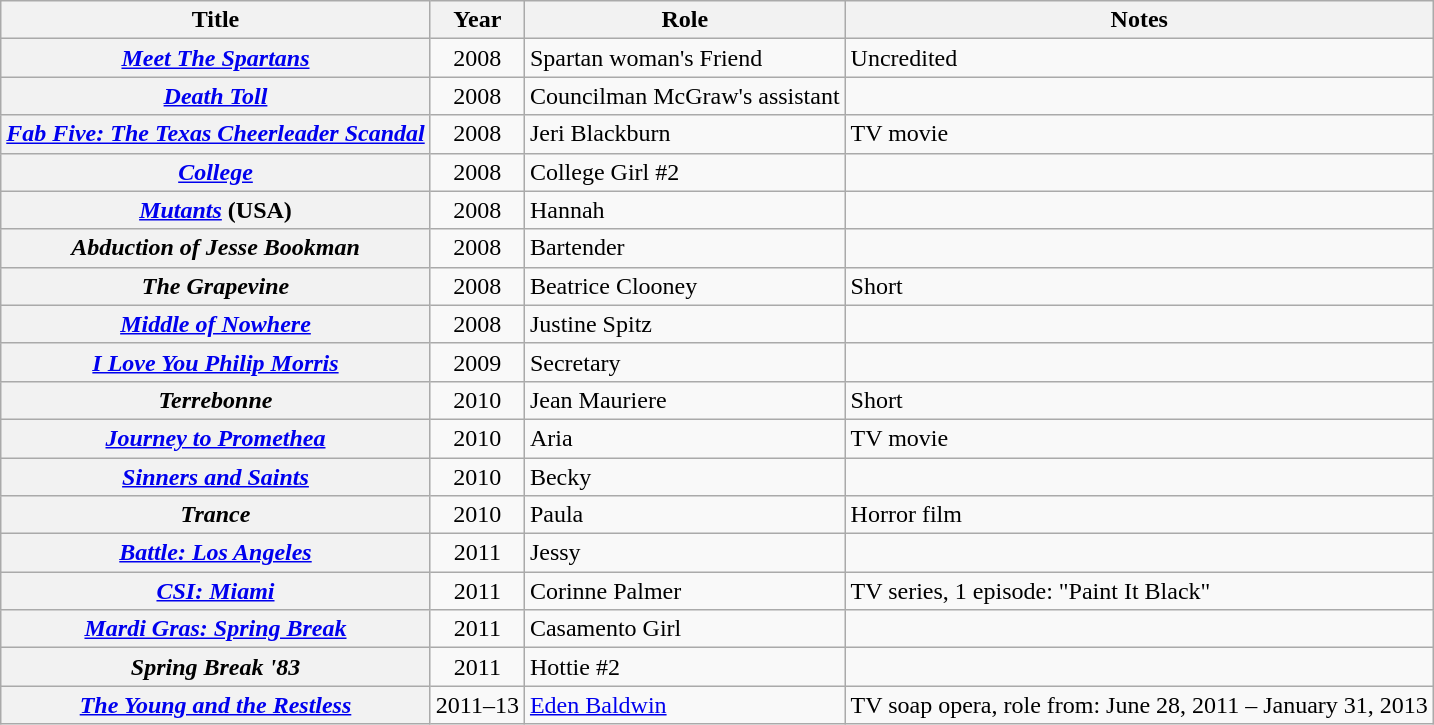<table class="wikitable sortable plainrowheaders">
<tr>
<th ">Title</th>
<th scope="col">Year</th>
<th scope="col">Role</th>
<th scope="col" class="unsortable">Notes</th>
</tr>
<tr>
<th scope="row"><em><a href='#'>Meet The Spartans</a></em></th>
<td style="text-align:center;">2008</td>
<td>Spartan woman's Friend</td>
<td>Uncredited</td>
</tr>
<tr>
<th scope="row"><em><a href='#'>Death Toll</a></em></th>
<td style="text-align:center;">2008</td>
<td>Councilman McGraw's assistant</td>
<td></td>
</tr>
<tr>
<th scope="row"><em><a href='#'>Fab Five: The Texas Cheerleader Scandal</a></em></th>
<td style="text-align:center;">2008</td>
<td>Jeri Blackburn</td>
<td>TV movie</td>
</tr>
<tr>
<th scope="row"><em><a href='#'>College</a></em></th>
<td style="text-align:center;">2008</td>
<td>College Girl #2</td>
<td></td>
</tr>
<tr>
<th scope="row"><em><a href='#'>Mutants</a></em> (USA)</th>
<td style="text-align:center;">2008</td>
<td>Hannah</td>
<td></td>
</tr>
<tr>
<th scope="row"><em>Abduction of Jesse Bookman</em></th>
<td style="text-align:center;">2008</td>
<td>Bartender</td>
<td></td>
</tr>
<tr>
<th scope="row"><em>The Grapevine</em></th>
<td style="text-align:center;">2008</td>
<td>Beatrice Clooney</td>
<td>Short</td>
</tr>
<tr>
<th scope="row"><em><a href='#'>Middle of Nowhere</a></em></th>
<td style="text-align:center;">2008</td>
<td>Justine Spitz</td>
<td></td>
</tr>
<tr>
<th scope="row"><em><a href='#'>I Love You Philip Morris</a></em></th>
<td style="text-align:center;">2009</td>
<td>Secretary</td>
<td></td>
</tr>
<tr>
<th scope="row"><em>Terrebonne</em></th>
<td style="text-align:center;">2010</td>
<td>Jean Mauriere</td>
<td>Short</td>
</tr>
<tr>
<th scope="row"><em><a href='#'>Journey to Promethea</a></em></th>
<td style="text-align:center;">2010</td>
<td>Aria</td>
<td>TV movie</td>
</tr>
<tr>
<th scope="row"><em><a href='#'>Sinners and Saints</a></em></th>
<td style="text-align:center;">2010</td>
<td>Becky</td>
<td></td>
</tr>
<tr>
<th scope="row"><em>Trance</em></th>
<td style="text-align:center;">2010</td>
<td>Paula</td>
<td>Horror film</td>
</tr>
<tr>
<th scope="row"><em><a href='#'>Battle: Los Angeles</a></em></th>
<td style="text-align:center;">2011</td>
<td>Jessy</td>
<td></td>
</tr>
<tr>
<th scope="row"><em><a href='#'>CSI: Miami</a></em></th>
<td style="text-align:center;">2011</td>
<td>Corinne Palmer</td>
<td>TV series, 1 episode: "Paint It Black"</td>
</tr>
<tr>
<th scope="row"><em><a href='#'>Mardi Gras: Spring Break</a></em></th>
<td style="text-align:center;">2011</td>
<td>Casamento Girl</td>
<td></td>
</tr>
<tr>
<th scope="row"><em>Spring Break '83</em></th>
<td style="text-align:center;">2011</td>
<td>Hottie #2</td>
<td></td>
</tr>
<tr>
<th scope="row"><em><a href='#'>The Young and the Restless</a></em></th>
<td style="text-align:center;">2011–13</td>
<td><a href='#'>Eden Baldwin</a></td>
<td>TV soap opera, role from: June 28, 2011 – January 31, 2013</td>
</tr>
</table>
